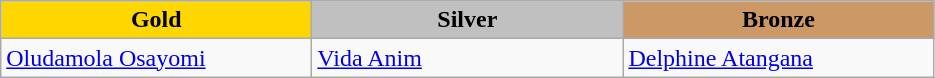<table class="wikitable" style="text-align:left">
<tr align="center">
<td width=200 bgcolor=gold><strong>Gold</strong></td>
<td width=200 bgcolor=silver><strong>Silver</strong></td>
<td width=200 bgcolor=CC9966><strong>Bronze</strong></td>
</tr>
<tr>
<td><a href='#'>Oludamola Osayomi</a><br><em></em></td>
<td><a href='#'>Vida Anim</a><br><em></em></td>
<td><a href='#'>Delphine Atangana</a><br><em></em></td>
</tr>
</table>
